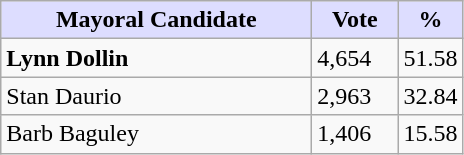<table class="wikitable">
<tr>
<th style="background:#ddf; width:200px;">Mayoral Candidate</th>
<th style="background:#ddf; width:50px;">Vote</th>
<th style="background:#ddf; width:30px;">%</th>
</tr>
<tr>
<td><strong>Lynn Dollin</strong></td>
<td>4,654</td>
<td>51.58</td>
</tr>
<tr>
<td>Stan Daurio</td>
<td>2,963</td>
<td>32.84</td>
</tr>
<tr>
<td>Barb Baguley</td>
<td>1,406</td>
<td>15.58</td>
</tr>
</table>
